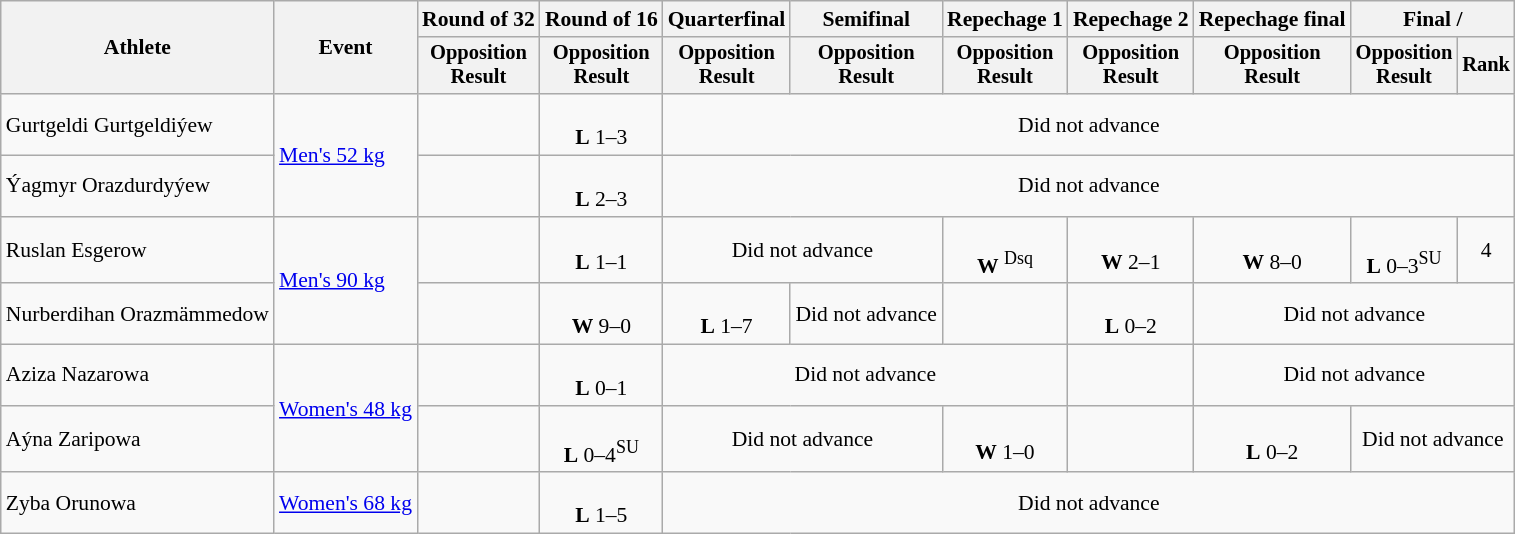<table class=wikitable style=font-size:90%;text-align:center>
<tr>
<th rowspan="2">Athlete</th>
<th rowspan="2">Event</th>
<th>Round of 32</th>
<th>Round of 16</th>
<th>Quarterfinal</th>
<th>Semifinal</th>
<th>Repechage 1</th>
<th>Repechage 2</th>
<th>Repechage final</th>
<th colspan=2>Final / </th>
</tr>
<tr style="font-size: 95%">
<th>Opposition<br>Result</th>
<th>Opposition<br>Result</th>
<th>Opposition<br>Result</th>
<th>Opposition<br>Result</th>
<th>Opposition<br>Result</th>
<th>Opposition<br>Result</th>
<th>Opposition<br>Result</th>
<th>Opposition<br>Result</th>
<th>Rank</th>
</tr>
<tr>
<td align=left>Gurtgeldi Gurtgeldiýew</td>
<td align=left rowspan=2><a href='#'>Men's 52 kg</a></td>
<td></td>
<td><br><strong>L</strong> 1–3</td>
<td colspan=7>Did not advance</td>
</tr>
<tr>
<td align=left>Ýagmyr Orazdurdyýew</td>
<td></td>
<td><br><strong>L</strong> 2–3</td>
<td colspan=7>Did not advance</td>
</tr>
<tr>
<td align=left>Ruslan Esgerow</td>
<td align=left rowspan=2><a href='#'>Men's 90 kg</a></td>
<td></td>
<td><br><strong>L</strong> 1–1</td>
<td colspan=2>Did not advance</td>
<td><br><strong>W</strong> <sup>Dsq</sup></td>
<td><br><strong>W</strong> 2–1</td>
<td><br><strong>W</strong> 8–0</td>
<td><br><strong>L</strong> 0–3<sup>SU</sup></td>
<td>4</td>
</tr>
<tr>
<td align=left>Nurberdihan Orazmämmedow</td>
<td></td>
<td><br><strong>W</strong> 9–0</td>
<td><br><strong>L</strong> 1–7</td>
<td>Did not advance</td>
<td></td>
<td><br><strong>L</strong> 0–2</td>
<td colspan=3>Did not advance</td>
</tr>
<tr>
<td align=left>Aziza Nazarowa</td>
<td align=left rowspan=2><a href='#'>Women's 48 kg</a></td>
<td></td>
<td><br><strong>L</strong> 0–1</td>
<td colspan=3>Did not advance</td>
<td></td>
<td colspan=3>Did not advance</td>
</tr>
<tr>
<td align=left>Aýna Zaripowa</td>
<td></td>
<td><br><strong>L</strong> 0–4<sup>SU</sup></td>
<td colspan=2>Did not advance</td>
<td><br><strong>W</strong> 1–0</td>
<td></td>
<td><br><strong>L</strong> 0–2</td>
<td colspan=2>Did not advance</td>
</tr>
<tr>
<td align=left>Zyba Orunowa</td>
<td align=left><a href='#'>Women's 68 kg</a></td>
<td></td>
<td><br><strong>L</strong> 1–5</td>
<td colspan=7>Did not advance</td>
</tr>
</table>
